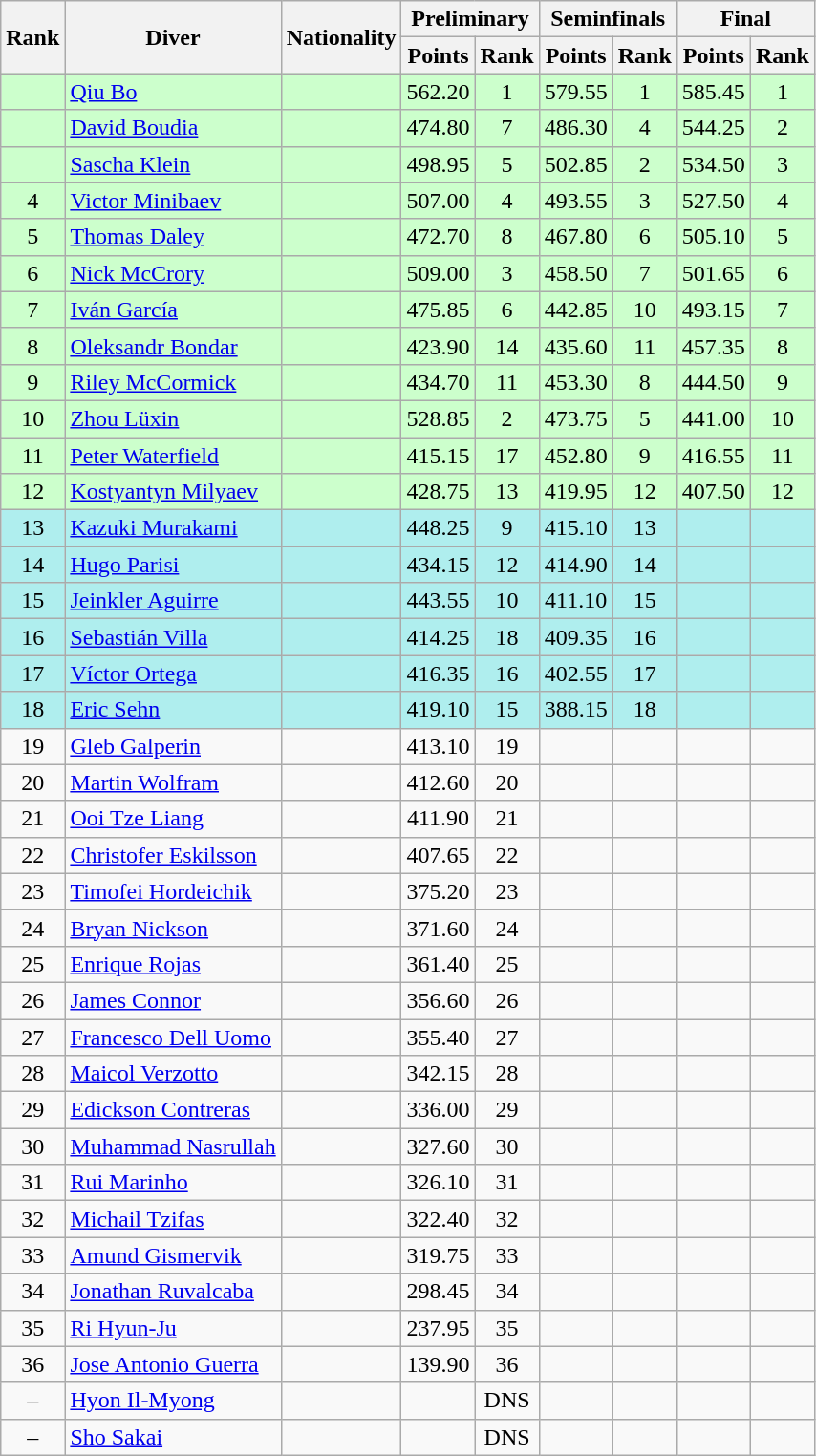<table class="wikitable" style="text-align:center">
<tr>
<th rowspan="2">Rank</th>
<th rowspan="2">Diver</th>
<th rowspan="2">Nationality</th>
<th colspan="2">Preliminary</th>
<th colspan="2">Seminfinals</th>
<th colspan="2">Final</th>
</tr>
<tr>
<th>Points</th>
<th>Rank</th>
<th>Points</th>
<th>Rank</th>
<th>Points</th>
<th>Rank</th>
</tr>
<tr bgcolor=ccffcc>
<td></td>
<td align=left><a href='#'>Qiu Bo</a></td>
<td align=left></td>
<td>562.20</td>
<td>1</td>
<td>579.55</td>
<td>1</td>
<td>585.45</td>
<td>1</td>
</tr>
<tr bgcolor=ccffcc>
<td></td>
<td align=left><a href='#'>David Boudia</a></td>
<td align=left></td>
<td>474.80</td>
<td>7</td>
<td>486.30</td>
<td>4</td>
<td>544.25</td>
<td>2</td>
</tr>
<tr bgcolor=ccffcc>
<td></td>
<td align=left><a href='#'>Sascha Klein</a></td>
<td align=left></td>
<td>498.95</td>
<td>5</td>
<td>502.85</td>
<td>2</td>
<td>534.50</td>
<td>3</td>
</tr>
<tr bgcolor=ccffcc>
<td>4</td>
<td align=left><a href='#'>Victor Minibaev</a></td>
<td align=left></td>
<td>507.00</td>
<td>4</td>
<td>493.55</td>
<td>3</td>
<td>527.50</td>
<td>4</td>
</tr>
<tr bgcolor=ccffcc>
<td>5</td>
<td align=left><a href='#'>Thomas Daley</a></td>
<td align=left></td>
<td>472.70</td>
<td>8</td>
<td>467.80</td>
<td>6</td>
<td>505.10</td>
<td>5</td>
</tr>
<tr bgcolor=ccffcc>
<td>6</td>
<td align=left><a href='#'>Nick McCrory</a></td>
<td align=left></td>
<td>509.00</td>
<td>3</td>
<td>458.50</td>
<td>7</td>
<td>501.65</td>
<td>6</td>
</tr>
<tr bgcolor=ccffcc>
<td>7</td>
<td align=left><a href='#'>Iván García</a></td>
<td align=left></td>
<td>475.85</td>
<td>6</td>
<td>442.85</td>
<td>10</td>
<td>493.15</td>
<td>7</td>
</tr>
<tr bgcolor=ccffcc>
<td>8</td>
<td align=left><a href='#'>Oleksandr Bondar</a></td>
<td align=left></td>
<td>423.90</td>
<td>14</td>
<td>435.60</td>
<td>11</td>
<td>457.35</td>
<td>8</td>
</tr>
<tr bgcolor=ccffcc>
<td>9</td>
<td align=left><a href='#'>Riley McCormick</a></td>
<td align=left></td>
<td>434.70</td>
<td>11</td>
<td>453.30</td>
<td>8</td>
<td>444.50</td>
<td>9</td>
</tr>
<tr bgcolor=ccffcc>
<td>10</td>
<td align=left><a href='#'>Zhou Lüxin</a></td>
<td align=left></td>
<td>528.85</td>
<td>2</td>
<td>473.75</td>
<td>5</td>
<td>441.00</td>
<td>10</td>
</tr>
<tr bgcolor=ccffcc>
<td>11</td>
<td align=left><a href='#'>Peter Waterfield</a></td>
<td align=left></td>
<td>415.15</td>
<td>17</td>
<td>452.80</td>
<td>9</td>
<td>416.55</td>
<td>11</td>
</tr>
<tr bgcolor=ccffcc>
<td>12</td>
<td align=left><a href='#'>Kostyantyn Milyaev</a></td>
<td align=left></td>
<td>428.75</td>
<td>13</td>
<td>419.95</td>
<td>12</td>
<td>407.50</td>
<td>12</td>
</tr>
<tr bgcolor=afeeee>
<td>13</td>
<td align=left><a href='#'>Kazuki Murakami</a></td>
<td align=left></td>
<td>448.25</td>
<td>9</td>
<td>415.10</td>
<td>13</td>
<td></td>
<td></td>
</tr>
<tr bgcolor=afeeee>
<td>14</td>
<td align=left><a href='#'>Hugo Parisi</a></td>
<td align=left></td>
<td>434.15</td>
<td>12</td>
<td>414.90</td>
<td>14</td>
<td></td>
<td></td>
</tr>
<tr bgcolor=afeeee>
<td>15</td>
<td align=left><a href='#'>Jeinkler Aguirre</a></td>
<td align=left></td>
<td>443.55</td>
<td>10</td>
<td>411.10</td>
<td>15</td>
<td></td>
<td></td>
</tr>
<tr bgcolor=afeeee>
<td>16</td>
<td align=left><a href='#'>Sebastián Villa</a></td>
<td align=left></td>
<td>414.25</td>
<td>18</td>
<td>409.35</td>
<td>16</td>
<td></td>
<td></td>
</tr>
<tr bgcolor=afeeee>
<td>17</td>
<td align=left><a href='#'>Víctor Ortega</a></td>
<td align=left></td>
<td>416.35</td>
<td>16</td>
<td>402.55</td>
<td>17</td>
<td></td>
<td></td>
</tr>
<tr bgcolor=afeeee>
<td>18</td>
<td align=left><a href='#'>Eric Sehn</a></td>
<td align=left></td>
<td>419.10</td>
<td>15</td>
<td>388.15</td>
<td>18</td>
<td></td>
<td></td>
</tr>
<tr>
<td>19</td>
<td align=left><a href='#'>Gleb Galperin</a></td>
<td align=left></td>
<td>413.10</td>
<td>19</td>
<td></td>
<td></td>
<td></td>
<td></td>
</tr>
<tr>
<td>20</td>
<td align=left><a href='#'>Martin Wolfram</a></td>
<td align=left></td>
<td>412.60</td>
<td>20</td>
<td></td>
<td></td>
<td></td>
<td></td>
</tr>
<tr>
<td>21</td>
<td align=left><a href='#'>Ooi Tze Liang</a></td>
<td align=left></td>
<td>411.90</td>
<td>21</td>
<td></td>
<td></td>
<td></td>
<td></td>
</tr>
<tr>
<td>22</td>
<td align=left><a href='#'>Christofer Eskilsson</a></td>
<td align=left></td>
<td>407.65</td>
<td>22</td>
<td></td>
<td></td>
<td></td>
<td></td>
</tr>
<tr>
<td>23</td>
<td align=left><a href='#'>Timofei Hordeichik</a></td>
<td align=left></td>
<td>375.20</td>
<td>23</td>
<td></td>
<td></td>
<td></td>
<td></td>
</tr>
<tr>
<td>24</td>
<td align=left><a href='#'>Bryan Nickson</a></td>
<td align=left></td>
<td>371.60</td>
<td>24</td>
<td></td>
<td></td>
<td></td>
<td></td>
</tr>
<tr>
<td>25</td>
<td align=left><a href='#'>Enrique Rojas</a></td>
<td align=left></td>
<td>361.40</td>
<td>25</td>
<td></td>
<td></td>
<td></td>
<td></td>
</tr>
<tr>
<td>26</td>
<td align=left><a href='#'>James Connor</a></td>
<td align=left></td>
<td>356.60</td>
<td>26</td>
<td></td>
<td></td>
<td></td>
<td></td>
</tr>
<tr>
<td>27</td>
<td align=left><a href='#'>Francesco Dell Uomo</a></td>
<td align=left></td>
<td>355.40</td>
<td>27</td>
<td></td>
<td></td>
<td></td>
<td></td>
</tr>
<tr>
<td>28</td>
<td align=left><a href='#'>Maicol Verzotto</a></td>
<td align=left></td>
<td>342.15</td>
<td>28</td>
<td></td>
<td></td>
<td></td>
<td></td>
</tr>
<tr>
<td>29</td>
<td align=left><a href='#'>Edickson Contreras</a></td>
<td align=left></td>
<td>336.00</td>
<td>29</td>
<td></td>
<td></td>
<td></td>
<td></td>
</tr>
<tr>
<td>30</td>
<td align=left><a href='#'>Muhammad Nasrullah</a></td>
<td align=left></td>
<td>327.60</td>
<td>30</td>
<td></td>
<td></td>
<td></td>
<td></td>
</tr>
<tr>
<td>31</td>
<td align=left><a href='#'>Rui Marinho</a></td>
<td align=left></td>
<td>326.10</td>
<td>31</td>
<td></td>
<td></td>
<td></td>
<td></td>
</tr>
<tr>
<td>32</td>
<td align=left><a href='#'>Michail Tzifas</a></td>
<td align=left></td>
<td>322.40</td>
<td>32</td>
<td></td>
<td></td>
<td></td>
<td></td>
</tr>
<tr>
<td>33</td>
<td align=left><a href='#'>Amund Gismervik</a></td>
<td align=left></td>
<td>319.75</td>
<td>33</td>
<td></td>
<td></td>
<td></td>
<td></td>
</tr>
<tr>
<td>34</td>
<td align=left><a href='#'>Jonathan Ruvalcaba</a></td>
<td align=left></td>
<td>298.45</td>
<td>34</td>
<td></td>
<td></td>
<td></td>
<td></td>
</tr>
<tr>
<td>35</td>
<td align=left><a href='#'>Ri Hyun-Ju</a></td>
<td align=left></td>
<td>237.95</td>
<td>35</td>
<td></td>
<td></td>
<td></td>
<td></td>
</tr>
<tr>
<td>36</td>
<td align=left><a href='#'>Jose Antonio Guerra</a></td>
<td align=left></td>
<td>139.90</td>
<td>36</td>
<td></td>
<td></td>
<td></td>
<td></td>
</tr>
<tr>
<td>–</td>
<td align=left><a href='#'>Hyon Il-Myong</a></td>
<td align=left></td>
<td></td>
<td>DNS</td>
<td></td>
<td></td>
<td></td>
<td></td>
</tr>
<tr>
<td>–</td>
<td align=left><a href='#'>Sho Sakai</a></td>
<td align=left></td>
<td></td>
<td>DNS</td>
<td></td>
<td></td>
<td></td>
<td></td>
</tr>
</table>
